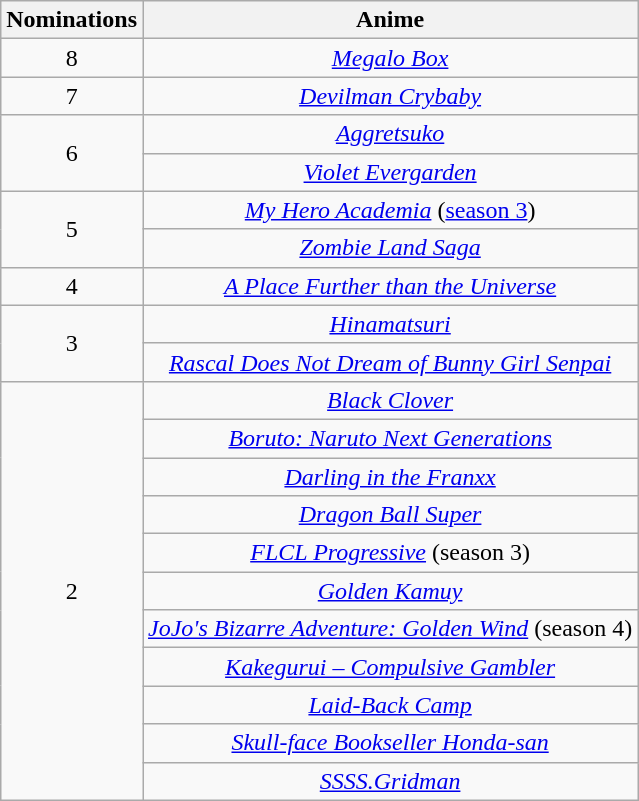<table class="wikitable" style="text-align: center">
<tr>
<th scope="col" width="55">Nominations</th>
<th scope="col" align="center">Anime</th>
</tr>
<tr>
<td>8</td>
<td><em><a href='#'>Megalo Box</a></em></td>
</tr>
<tr>
<td>7</td>
<td><em><a href='#'>Devilman Crybaby</a></em></td>
</tr>
<tr>
<td rowspan="2">6</td>
<td><em><a href='#'>Aggretsuko</a></em></td>
</tr>
<tr>
<td><em><a href='#'>Violet Evergarden</a></em></td>
</tr>
<tr>
<td rowspan="2">5</td>
<td><em><a href='#'>My Hero Academia</a></em> (<a href='#'>season 3</a>)</td>
</tr>
<tr>
<td><em><a href='#'>Zombie Land Saga</a></em></td>
</tr>
<tr>
<td>4</td>
<td><em><a href='#'>A Place Further than the Universe</a></em></td>
</tr>
<tr>
<td rowspan="2">3</td>
<td><em><a href='#'>Hinamatsuri</a></em></td>
</tr>
<tr>
<td><em><a href='#'>Rascal Does Not Dream of Bunny Girl Senpai</a></em></td>
</tr>
<tr>
<td rowspan="11">2</td>
<td><em><a href='#'>Black Clover</a></em></td>
</tr>
<tr>
<td><em><a href='#'>Boruto: Naruto Next Generations</a></em></td>
</tr>
<tr>
<td><em><a href='#'>Darling in the Franxx</a></em></td>
</tr>
<tr>
<td><em><a href='#'>Dragon Ball Super</a></em></td>
</tr>
<tr>
<td><em><a href='#'>FLCL Progressive</a></em> (season 3)</td>
</tr>
<tr>
<td><em><a href='#'>Golden Kamuy</a></em></td>
</tr>
<tr>
<td><em><a href='#'>JoJo's Bizarre Adventure: Golden Wind</a></em> (season 4)</td>
</tr>
<tr>
<td><em><a href='#'>Kakegurui – Compulsive Gambler</a></em></td>
</tr>
<tr>
<td><em><a href='#'>Laid-Back Camp</a></em></td>
</tr>
<tr>
<td><em><a href='#'>Skull-face Bookseller Honda-san</a></em></td>
</tr>
<tr>
<td><em><a href='#'>SSSS.Gridman</a></em></td>
</tr>
</table>
